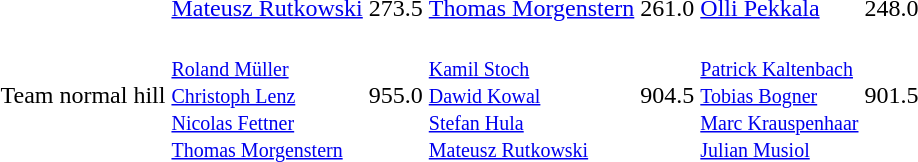<table>
<tr>
<td></td>
<td><a href='#'>Mateusz Rutkowski</a><br></td>
<td>273.5</td>
<td><a href='#'>Thomas Morgenstern</a><br></td>
<td>261.0</td>
<td><a href='#'>Olli Pekkala</a><br></td>
<td>248.0</td>
</tr>
<tr>
<td>Team normal hill</td>
<td><br><small><a href='#'>Roland Müller</a><br><a href='#'>Christoph Lenz</a><br><a href='#'>Nicolas Fettner</a><br><a href='#'>Thomas Morgenstern</a></small></td>
<td>955.0</td>
<td><br><small><a href='#'>Kamil Stoch</a><br><a href='#'>Dawid Kowal</a><br><a href='#'>Stefan Hula</a><br><a href='#'>Mateusz Rutkowski</a></small></td>
<td>904.5</td>
<td><br><small><a href='#'>Patrick Kaltenbach</a><br><a href='#'>Tobias Bogner</a><br><a href='#'>Marc Krauspenhaar</a><br><a href='#'>Julian Musiol</a></small></td>
<td>901.5</td>
</tr>
</table>
